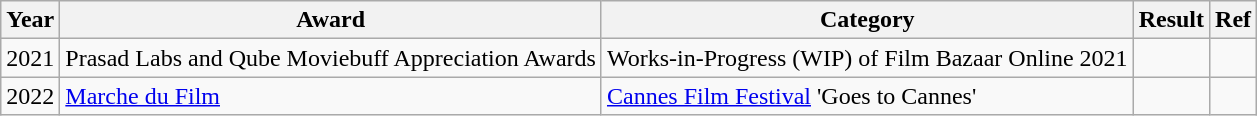<table class="wikitable">
<tr>
<th>Year</th>
<th>Award</th>
<th>Category</th>
<th>Result</th>
<th>Ref</th>
</tr>
<tr>
<td>2021</td>
<td>Prasad Labs and Qube Moviebuff Appreciation Awards</td>
<td>Works-in-Progress (WIP) of Film Bazaar Online 2021</td>
<td></td>
<td></td>
</tr>
<tr>
<td>2022</td>
<td><a href='#'>Marche du Film</a></td>
<td><a href='#'>Cannes Film Festival</a> 'Goes to Cannes'</td>
<td></td>
<td></td>
</tr>
</table>
